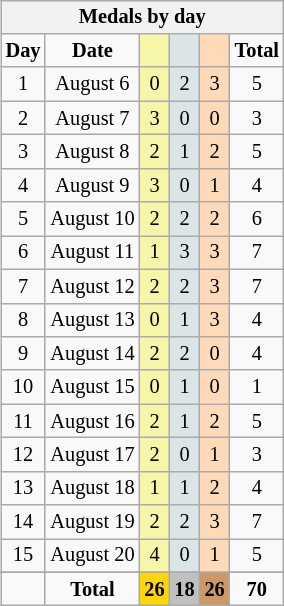<table class="wikitable" style="font-size:85%; float:right">
<tr align=center>
<th colspan=7>Medals by day</th>
</tr>
<tr align=center>
<td><strong>Day</strong></td>
<td><strong>Date</strong></td>
<td style="background:#f7f6a8;"></td>
<td style="background:#dce5e5;"></td>
<td style="background:#ffdab9;"></td>
<td><strong>Total</strong></td>
</tr>
<tr align=center>
<td>1</td>
<td>August 6</td>
<td style="background:#f7f6a8;">0</td>
<td style="background:#dce5e5;">2</td>
<td style="background:#ffdab9;">3</td>
<td>5</td>
</tr>
<tr align=center>
<td>2</td>
<td>August 7</td>
<td style="background:#f7f6a8;">3</td>
<td style="background:#dce5e5;">0</td>
<td style="background:#ffdab9;">0</td>
<td>3</td>
</tr>
<tr align=center>
<td>3</td>
<td>August 8</td>
<td style="background:#f7f6a8;">2</td>
<td style="background:#dce5e5;">1</td>
<td style="background:#ffdab9;">2</td>
<td>5</td>
</tr>
<tr align=center>
<td>4</td>
<td>August 9</td>
<td style="background:#f7f6a8;">3</td>
<td style="background:#dce5e5;">0</td>
<td style="background:#ffdab9;">1</td>
<td>4</td>
</tr>
<tr align=center>
<td>5</td>
<td>August 10</td>
<td style="background:#f7f6a8;">2</td>
<td style="background:#dce5e5;">2</td>
<td style="background:#ffdab9;">2</td>
<td>6</td>
</tr>
<tr align=center>
<td>6</td>
<td>August 11</td>
<td style="background:#f7f6a8;">1</td>
<td style="background:#dce5e5;">3</td>
<td style="background:#ffdab9;">3</td>
<td>7</td>
</tr>
<tr align=center>
<td>7</td>
<td>August 12</td>
<td style="background:#f7f6a8;">2</td>
<td style="background:#dce5e5;">2</td>
<td style="background:#ffdab9;">3</td>
<td>7</td>
</tr>
<tr align=center>
<td>8</td>
<td>August 13</td>
<td style="background:#f7f6a8;">0</td>
<td style="background:#dce5e5;">1</td>
<td style="background:#ffdab9;">3</td>
<td>4</td>
</tr>
<tr align=center>
<td>9</td>
<td>August 14</td>
<td style="background:#f7f6a8;">2</td>
<td style="background:#dce5e5;">2</td>
<td style="background:#ffdab9;">0</td>
<td>4</td>
</tr>
<tr align=center>
<td>10</td>
<td>August 15</td>
<td style="background:#f7f6a8;">0</td>
<td style="background:#dce5e5;">1</td>
<td style="background:#ffdab9;">0</td>
<td>1</td>
</tr>
<tr align=center>
<td>11</td>
<td>August 16</td>
<td style="background:#f7f6a8;">2</td>
<td style="background:#dce5e5;">1</td>
<td style="background:#ffdab9;">2</td>
<td>5</td>
</tr>
<tr align=center>
<td>12</td>
<td>August 17</td>
<td style="background:#f7f6a8;">2</td>
<td style="background:#dce5e5;">0</td>
<td style="background:#ffdab9;">1</td>
<td>3</td>
</tr>
<tr align=center>
<td>13</td>
<td>August 18</td>
<td style="background:#f7f6a8;">1</td>
<td style="background:#dce5e5;">1</td>
<td style="background:#ffdab9;">2</td>
<td>4</td>
</tr>
<tr align=center>
<td>14</td>
<td>August 19</td>
<td style="background:#f7f6a8;">2</td>
<td style="background:#dce5e5;">2</td>
<td style="background:#ffdab9;">3</td>
<td>7</td>
</tr>
<tr align=center>
<td>15</td>
<td>August 20</td>
<td style="background:#f7f6a8;">4</td>
<td style="background:#dce5e5;">0</td>
<td style="background:#ffdab9;">1</td>
<td>5</td>
</tr>
<tr align=center>
</tr>
<tr align=center>
<td></td>
<td><strong>Total</strong></td>
<td style="background:gold;"><strong>26</strong></td>
<td style="background:silver;"><strong>18</strong></td>
<td style="background:#c96;"><strong>26</strong></td>
<td><strong>70</strong></td>
</tr>
</table>
